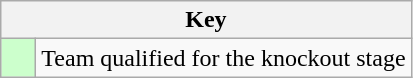<table class="wikitable">
<tr>
<th colspan=2>Key</th>
</tr>
<tr>
<td style="background: #ccffcc;">    </td>
<td>Team qualified for the knockout stage</td>
</tr>
</table>
